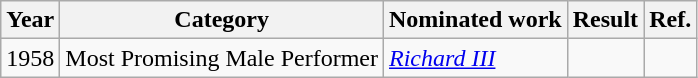<table class="wikitable">
<tr>
<th>Year</th>
<th>Category</th>
<th>Nominated work</th>
<th>Result</th>
<th>Ref.</th>
</tr>
<tr>
<td>1958</td>
<td>Most Promising Male Performer</td>
<td><em><a href='#'>Richard III</a></em></td>
<td></td>
<td align="center"></td>
</tr>
</table>
